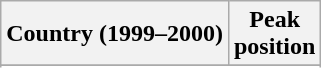<table class="wikitable sortable">
<tr>
<th>Country (1999–2000)</th>
<th>Peak<br>position</th>
</tr>
<tr>
</tr>
<tr>
</tr>
<tr>
</tr>
<tr>
</tr>
<tr>
</tr>
<tr>
</tr>
<tr>
</tr>
<tr>
</tr>
</table>
